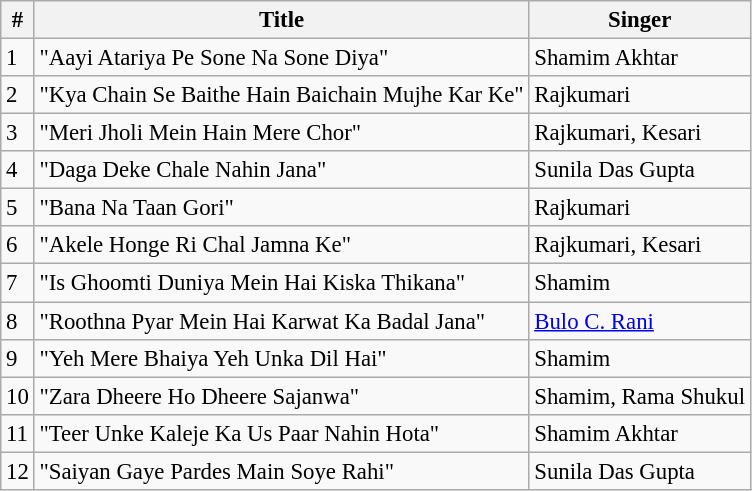<table class="wikitable" style="font-size:95%;">
<tr>
<th>#</th>
<th>Title</th>
<th>Singer</th>
</tr>
<tr>
<td>1</td>
<td>"Aayi Atariya Pe Sone Na Sone Diya"</td>
<td>Shamim Akhtar</td>
</tr>
<tr>
<td>2</td>
<td>"Kya Chain Se Baithe Hain Baichain Mujhe Kar Ke"</td>
<td>Rajkumari</td>
</tr>
<tr>
<td>3</td>
<td>"Meri Jholi Mein Hain Mere Chor"</td>
<td>Rajkumari, Kesari</td>
</tr>
<tr>
<td>4</td>
<td>"Daga Deke Chale Nahin Jana"</td>
<td>Sunila Das Gupta</td>
</tr>
<tr>
<td>5</td>
<td>"Bana Na Taan Gori"</td>
<td>Rajkumari</td>
</tr>
<tr>
<td>6</td>
<td>"Akele Honge Ri Chal Jamna Ke"</td>
<td>Rajkumari, Kesari</td>
</tr>
<tr>
<td>7</td>
<td>"Is Ghoomti Duniya Mein Hai Kiska Thikana"</td>
<td>Shamim</td>
</tr>
<tr>
<td>8</td>
<td>"Roothna Pyar Mein Hai Karwat Ka Badal Jana"</td>
<td><a href='#'>Bulo C. Rani</a></td>
</tr>
<tr>
<td>9</td>
<td>"Yeh Mere Bhaiya Yeh Unka Dil Hai"</td>
<td>Shamim</td>
</tr>
<tr>
<td>10</td>
<td>"Zara Dheere Ho Dheere Sajanwa"</td>
<td>Shamim, Rama Shukul</td>
</tr>
<tr>
<td>11</td>
<td>"Teer Unke Kaleje Ka Us Paar Nahin Hota"</td>
<td>Shamim Akhtar</td>
</tr>
<tr>
<td>12</td>
<td>"Saiyan Gaye Pardes Main Soye Rahi"</td>
<td>Sunila Das Gupta</td>
</tr>
</table>
